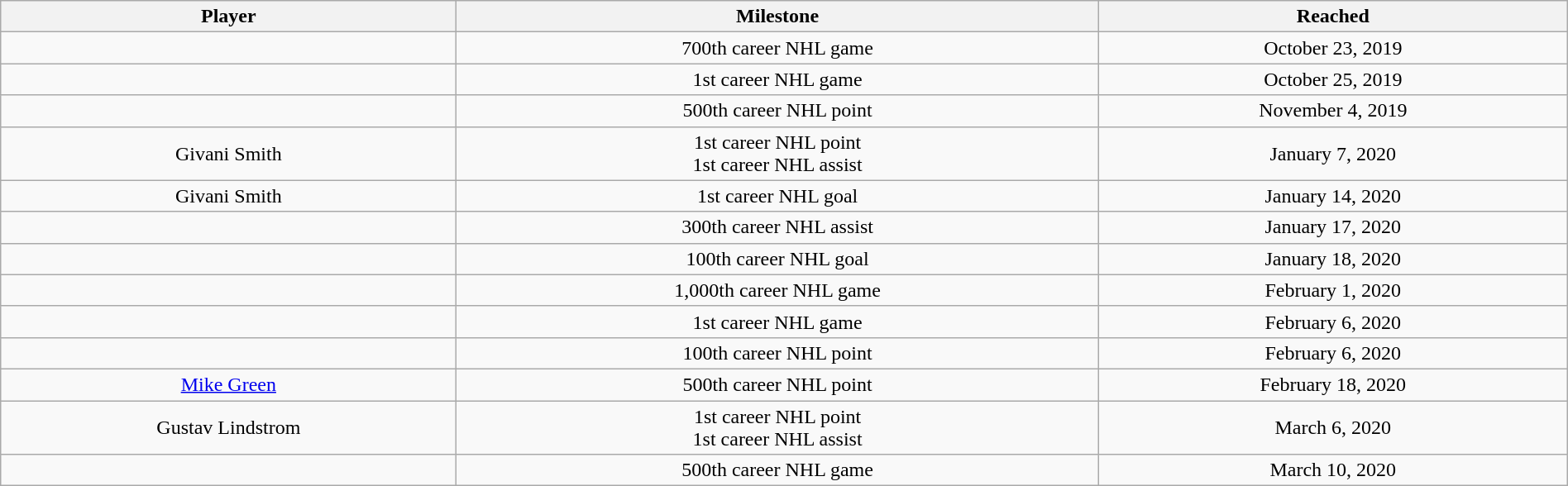<table class="wikitable sortable" style="width:100%; text-align:center;">
<tr>
<th>Player</th>
<th>Milestone</th>
<th data-sort-type="date">Reached</th>
</tr>
<tr>
<td></td>
<td>700th career NHL game</td>
<td>October 23, 2019</td>
</tr>
<tr>
<td></td>
<td>1st career NHL game</td>
<td>October 25, 2019</td>
</tr>
<tr>
<td></td>
<td>500th career NHL point</td>
<td>November 4, 2019</td>
</tr>
<tr>
<td>Givani Smith</td>
<td>1st career NHL point<br>1st career NHL assist</td>
<td>January 7, 2020</td>
</tr>
<tr>
<td>Givani Smith</td>
<td>1st career NHL goal</td>
<td>January 14, 2020</td>
</tr>
<tr>
<td></td>
<td>300th career NHL assist</td>
<td>January 17, 2020</td>
</tr>
<tr>
<td></td>
<td>100th career NHL goal</td>
<td>January 18, 2020</td>
</tr>
<tr>
<td></td>
<td>1,000th career NHL game</td>
<td>February 1, 2020</td>
</tr>
<tr>
<td></td>
<td>1st career NHL game</td>
<td>February 6, 2020</td>
</tr>
<tr>
<td></td>
<td>100th career NHL point</td>
<td>February 6, 2020</td>
</tr>
<tr>
<td><a href='#'>Mike Green</a></td>
<td>500th career NHL point</td>
<td>February 18, 2020</td>
</tr>
<tr>
<td>Gustav Lindstrom</td>
<td>1st career NHL point<br>1st career NHL assist</td>
<td>March 6, 2020</td>
</tr>
<tr>
<td></td>
<td>500th career NHL game</td>
<td>March 10, 2020</td>
</tr>
</table>
